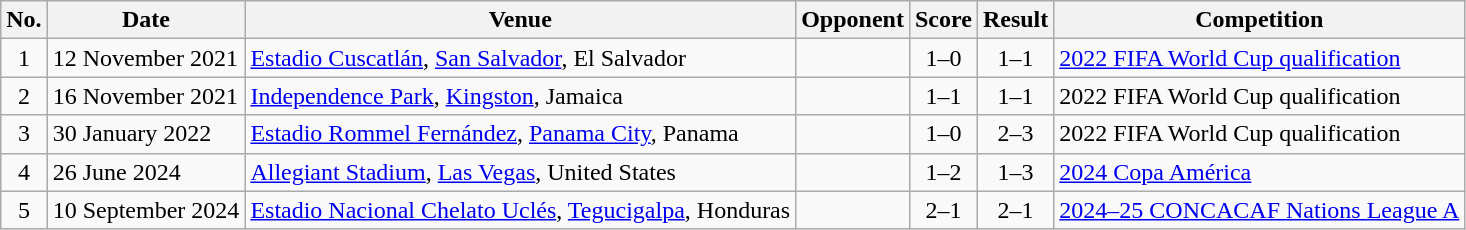<table class="wikitable sortable">
<tr>
<th scope="col">No.</th>
<th scope="col">Date</th>
<th scope="col">Venue</th>
<th scope="col">Opponent</th>
<th scope="col">Score</th>
<th scope="col">Result</th>
<th scope="col">Competition</th>
</tr>
<tr>
<td align="center">1</td>
<td>12 November 2021</td>
<td><a href='#'>Estadio Cuscatlán</a>, <a href='#'>San Salvador</a>, El Salvador</td>
<td></td>
<td align="center">1–0</td>
<td align="center">1–1</td>
<td><a href='#'>2022 FIFA World Cup qualification</a></td>
</tr>
<tr>
<td align="center">2</td>
<td>16 November 2021</td>
<td><a href='#'>Independence Park</a>, <a href='#'>Kingston</a>, Jamaica</td>
<td></td>
<td align="center">1–1</td>
<td align="center">1–1</td>
<td>2022 FIFA World Cup qualification</td>
</tr>
<tr>
<td align="center">3</td>
<td>30 January 2022</td>
<td><a href='#'>Estadio Rommel Fernández</a>, <a href='#'>Panama City</a>, Panama</td>
<td></td>
<td align="center">1–0</td>
<td align="center">2–3</td>
<td>2022 FIFA World Cup qualification</td>
</tr>
<tr>
<td align="center">4</td>
<td>26 June 2024</td>
<td><a href='#'>Allegiant Stadium</a>, <a href='#'>Las Vegas</a>, United States</td>
<td></td>
<td align="center">1–2</td>
<td align="center">1–3</td>
<td><a href='#'>2024 Copa América</a></td>
</tr>
<tr>
<td align="center">5</td>
<td>10 September 2024</td>
<td><a href='#'>Estadio Nacional Chelato Uclés</a>, <a href='#'>Tegucigalpa</a>, Honduras</td>
<td></td>
<td align="center">2–1</td>
<td align="center">2–1</td>
<td><a href='#'>2024–25 CONCACAF Nations League A</a></td>
</tr>
</table>
